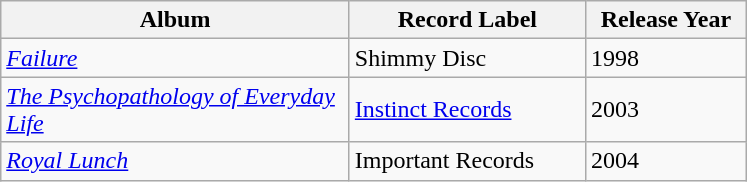<table class="wikitable">
<tr>
<th>Album</th>
<th>Record Label</th>
<th>Release Year</th>
</tr>
<tr>
<td style="width:225px;"><em><a href='#'>Failure</a></em></td>
<td style="width:150px;">Shimmy Disc</td>
<td style="width:100px;">1998</td>
</tr>
<tr>
<td><em><a href='#'>The Psychopathology of Everyday Life</a></em></td>
<td><a href='#'>Instinct Records</a></td>
<td>2003</td>
</tr>
<tr>
<td><em><a href='#'>Royal Lunch</a></em></td>
<td>Important Records</td>
<td>2004</td>
</tr>
</table>
